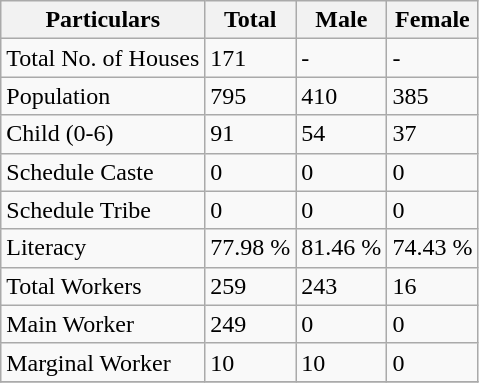<table class="wikitable sortable">
<tr>
<th>Particulars</th>
<th>Total</th>
<th>Male</th>
<th>Female</th>
</tr>
<tr>
<td>Total No. of Houses</td>
<td>171</td>
<td>-</td>
<td>-</td>
</tr>
<tr>
<td>Population</td>
<td>795</td>
<td>410</td>
<td>385</td>
</tr>
<tr>
<td>Child (0-6)</td>
<td>91</td>
<td>54</td>
<td>37</td>
</tr>
<tr>
<td>Schedule Caste</td>
<td>0</td>
<td>0</td>
<td>0</td>
</tr>
<tr>
<td>Schedule Tribe</td>
<td>0</td>
<td>0</td>
<td>0</td>
</tr>
<tr>
<td>Literacy</td>
<td>77.98 %</td>
<td>81.46 %</td>
<td>74.43 %</td>
</tr>
<tr>
<td>Total Workers</td>
<td>259</td>
<td>243</td>
<td>16</td>
</tr>
<tr>
<td>Main Worker</td>
<td>249</td>
<td>0</td>
<td>0</td>
</tr>
<tr>
<td>Marginal Worker</td>
<td>10</td>
<td>10</td>
<td>0</td>
</tr>
<tr>
</tr>
</table>
